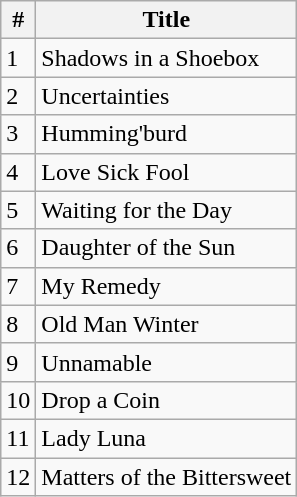<table class="wikitable">
<tr>
<th>#</th>
<th>Title</th>
</tr>
<tr>
<td>1</td>
<td>Shadows in a Shoebox</td>
</tr>
<tr>
<td>2</td>
<td>Uncertainties</td>
</tr>
<tr>
<td>3</td>
<td>Humming'burd</td>
</tr>
<tr>
<td>4</td>
<td>Love Sick Fool</td>
</tr>
<tr>
<td>5</td>
<td>Waiting for the Day</td>
</tr>
<tr>
<td>6</td>
<td>Daughter of the Sun</td>
</tr>
<tr>
<td>7</td>
<td>My Remedy</td>
</tr>
<tr>
<td>8</td>
<td>Old Man Winter</td>
</tr>
<tr>
<td>9</td>
<td>Unnamable</td>
</tr>
<tr>
<td>10</td>
<td>Drop a Coin</td>
</tr>
<tr>
<td>11</td>
<td>Lady Luna</td>
</tr>
<tr>
<td>12</td>
<td>Matters of the Bittersweet</td>
</tr>
</table>
